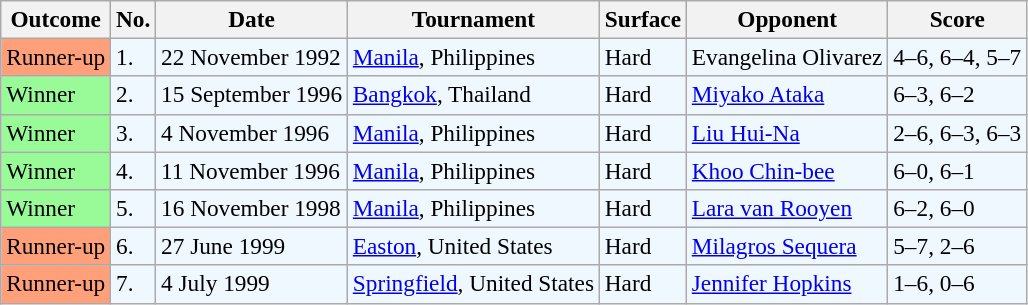<table class="sortable wikitable" style="font-size:97%;">
<tr>
<th>Outcome</th>
<th>No.</th>
<th>Date</th>
<th>Tournament</th>
<th>Surface</th>
<th>Opponent</th>
<th class="unsortable">Score</th>
</tr>
<tr bgcolor="#f0f8ff">
<td bgcolor=FFA07A>Runner-up</td>
<td>1.</td>
<td>22 November 1992</td>
<td><a href='#'>Manila</a>, Philippines</td>
<td>Hard</td>
<td> Evangelina Olivarez</td>
<td>4–6, 6–4, 5–7</td>
</tr>
<tr bgcolor="#f0f8ff">
<td bgcolor="#98FB98">Winner</td>
<td>2.</td>
<td>15 September 1996</td>
<td><a href='#'>Bangkok</a>, Thailand</td>
<td>Hard</td>
<td> <a href='#'>Miyako Ataka</a></td>
<td>6–3, 6–2</td>
</tr>
<tr bgcolor="#f0f8ff">
<td bgcolor="#98FB98">Winner</td>
<td>3.</td>
<td>4 November 1996</td>
<td><a href='#'>Manila</a>, Philippines</td>
<td>Hard</td>
<td> <a href='#'>Liu Hui-Na</a></td>
<td>2–6, 6–3, 6–3</td>
</tr>
<tr bgcolor=f0f8ff>
<td bgcolor="#98FB98">Winner</td>
<td>4.</td>
<td>11 November 1996</td>
<td><a href='#'>Manila</a>, Philippines</td>
<td>Hard</td>
<td> <a href='#'>Khoo Chin-bee</a></td>
<td>6–0, 6–1</td>
</tr>
<tr bgcolor=f0f8ff>
<td bgcolor="#98FB98">Winner</td>
<td>5.</td>
<td>16 November 1998</td>
<td><a href='#'>Manila</a>, Philippines</td>
<td>Hard</td>
<td> <a href='#'>Lara van Rooyen</a></td>
<td>6–2, 6–0</td>
</tr>
<tr bgcolor="#f0f8ff">
<td bgcolor=FFA07A>Runner-up</td>
<td>6.</td>
<td>27 June 1999</td>
<td><a href='#'>Easton</a>, United States</td>
<td>Hard</td>
<td> <a href='#'>Milagros Sequera</a></td>
<td>5–7, 2–6</td>
</tr>
<tr bgcolor="#f0f8ff">
<td bgcolor=FFA07A>Runner-up</td>
<td>7.</td>
<td>4 July 1999</td>
<td><a href='#'>Springfield</a>, United States</td>
<td>Hard</td>
<td> <a href='#'>Jennifer Hopkins</a></td>
<td>1–6, 0–6</td>
</tr>
</table>
